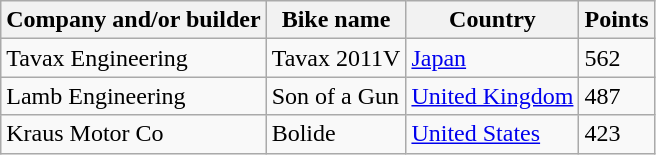<table class="wikitable" border="1">
<tr>
<th>Company and/or builder</th>
<th>Bike name</th>
<th>Country</th>
<th>Points</th>
</tr>
<tr>
<td>Tavax Engineering</td>
<td>Tavax 2011V</td>
<td><a href='#'>Japan</a></td>
<td>562</td>
</tr>
<tr>
<td>Lamb Engineering</td>
<td>Son of a Gun</td>
<td><a href='#'>United Kingdom</a></td>
<td>487</td>
</tr>
<tr>
<td>Kraus Motor Co</td>
<td>Bolide</td>
<td><a href='#'>United States</a></td>
<td>423</td>
</tr>
</table>
